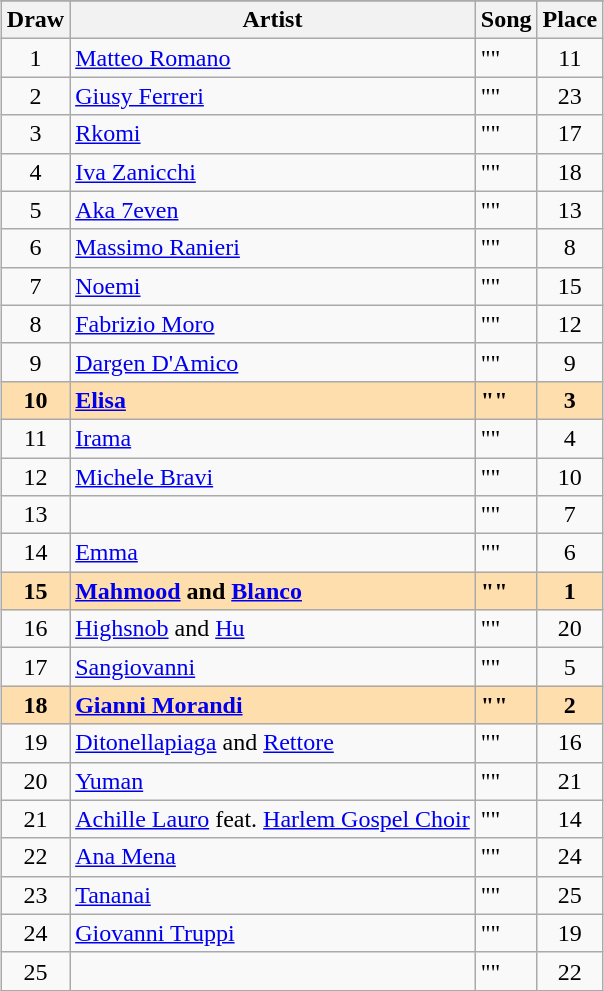<table class="sortable wikitable" style="margin: 1em auto 1em auto; text-align:center">
<tr>
</tr>
<tr>
<th>Draw</th>
<th>Artist</th>
<th>Song</th>
<th>Place</th>
</tr>
<tr>
<td>1</td>
<td align="left"><a href='#'>Matteo Romano</a></td>
<td align="left">""</td>
<td>11</td>
</tr>
<tr>
<td>2</td>
<td align="left"><a href='#'>Giusy Ferreri</a></td>
<td align="left">""</td>
<td>23</td>
</tr>
<tr>
<td>3</td>
<td align="left"><a href='#'>Rkomi</a></td>
<td align="left">""</td>
<td>17</td>
</tr>
<tr>
<td>4</td>
<td align="left"><a href='#'>Iva Zanicchi</a></td>
<td align="left">""</td>
<td>18</td>
</tr>
<tr>
<td>5</td>
<td align="left"><a href='#'>Aka 7even</a></td>
<td align="left">""</td>
<td>13</td>
</tr>
<tr>
<td>6</td>
<td align="left"><a href='#'>Massimo Ranieri</a></td>
<td align="left">""</td>
<td>8</td>
</tr>
<tr>
<td>7</td>
<td align="left"><a href='#'>Noemi</a></td>
<td align="left">""</td>
<td>15</td>
</tr>
<tr>
<td>8</td>
<td align="left"><a href='#'>Fabrizio Moro</a></td>
<td align="left">""</td>
<td>12</td>
</tr>
<tr>
<td>9</td>
<td align="left"><a href='#'>Dargen D'Amico</a></td>
<td align="left">""</td>
<td>9</td>
</tr>
<tr style="font-weight:bold; background:navajowhite;">
<td>10</td>
<td align="left"><a href='#'>Elisa</a></td>
<td align="left">""</td>
<td>3</td>
</tr>
<tr>
<td>11</td>
<td align="left"><a href='#'>Irama</a></td>
<td align="left">""</td>
<td>4</td>
</tr>
<tr>
<td>12</td>
<td align="left"><a href='#'>Michele Bravi</a></td>
<td align="left">""</td>
<td>10</td>
</tr>
<tr>
<td>13</td>
<td align="left"></td>
<td align="left">""</td>
<td>7</td>
</tr>
<tr>
<td>14</td>
<td align="left"><a href='#'>Emma</a></td>
<td align="left">""</td>
<td>6</td>
</tr>
<tr style="font-weight:bold; background:navajowhite;">
<td>15</td>
<td align="left"><a href='#'>Mahmood</a> and <a href='#'>Blanco</a></td>
<td align="left">""</td>
<td>1</td>
</tr>
<tr>
<td>16</td>
<td align="left"><a href='#'>Highsnob</a> and <a href='#'>Hu</a></td>
<td align="left">""</td>
<td>20</td>
</tr>
<tr>
<td>17</td>
<td align="left"><a href='#'>Sangiovanni</a></td>
<td align="left">""</td>
<td>5</td>
</tr>
<tr style="font-weight:bold; background:navajowhite;">
<td>18</td>
<td align="left"><a href='#'>Gianni Morandi</a></td>
<td align="left">""</td>
<td>2</td>
</tr>
<tr>
<td>19</td>
<td align="left"><a href='#'>Ditonellapiaga</a> and <a href='#'>Rettore</a></td>
<td align="left">""</td>
<td>16</td>
</tr>
<tr>
<td>20</td>
<td align="left"><a href='#'>Yuman</a></td>
<td align="left">""</td>
<td>21</td>
</tr>
<tr>
<td>21</td>
<td align="left"><a href='#'>Achille Lauro</a> feat. <a href='#'>Harlem Gospel Choir</a></td>
<td align="left">""</td>
<td>14</td>
</tr>
<tr>
<td>22</td>
<td align="left"><a href='#'>Ana Mena</a></td>
<td align="left">""</td>
<td>24</td>
</tr>
<tr>
<td>23</td>
<td align="left"><a href='#'>Tananai</a></td>
<td align="left">""</td>
<td>25</td>
</tr>
<tr>
<td>24</td>
<td align="left"><a href='#'>Giovanni Truppi</a></td>
<td align="left">""</td>
<td>19</td>
</tr>
<tr>
<td>25</td>
<td align="left"></td>
<td align="left">""</td>
<td>22</td>
</tr>
</table>
